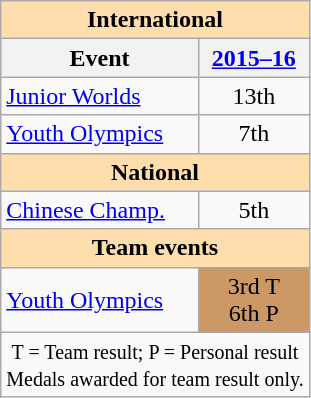<table class="wikitable" style="text-align:center">
<tr>
<th style="background-color: #ffdead; " colspan=2 align=center>International</th>
</tr>
<tr>
<th>Event</th>
<th><a href='#'>2015–16</a></th>
</tr>
<tr>
<td align=left><a href='#'>Junior Worlds</a></td>
<td>13th</td>
</tr>
<tr>
<td align=left><a href='#'>Youth Olympics</a></td>
<td>7th</td>
</tr>
<tr>
<th style="background-color: #ffdead; " colspan=2 align=center>National</th>
</tr>
<tr>
<td align=left><a href='#'>Chinese Champ.</a></td>
<td>5th</td>
</tr>
<tr>
<th style="background-color: #ffdead; " colspan=2 align=center>Team events</th>
</tr>
<tr>
<td align=left><a href='#'>Youth Olympics</a></td>
<td bgcolor=cc9966>3rd T <br> 6th P</td>
</tr>
<tr>
<td colspan=2 align=center><small>T = Team result; P = Personal result<br>Medals awarded for team result only.</small></td>
</tr>
</table>
